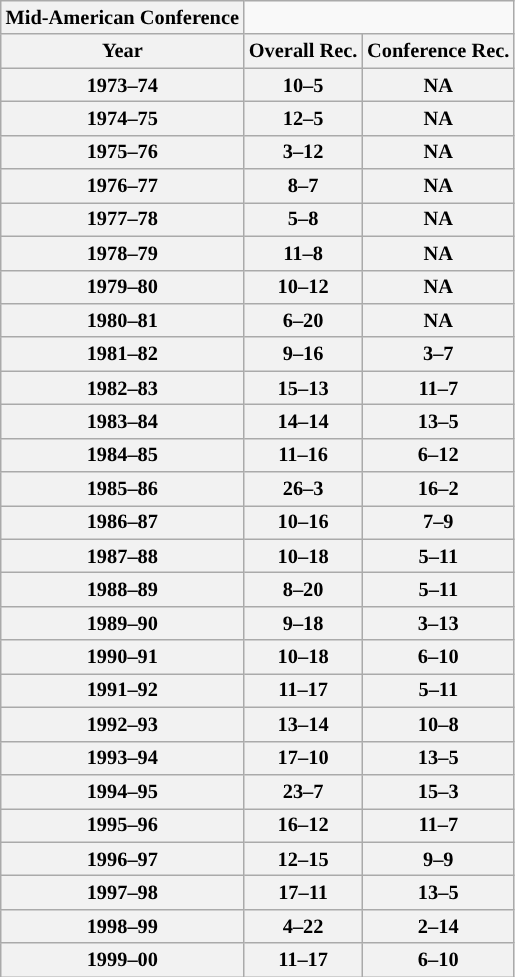<table class="wikitable" style="font-size:85%; text-align:center">
<tr>
<th>Mid-American Conference</th>
</tr>
<tr>
<th>Year</th>
<th>Overall Rec.</th>
<th>Conference Rec.</th>
</tr>
<tr>
<th>1973–74</th>
<th>10–5</th>
<th>NA</th>
</tr>
<tr>
<th>1974–75</th>
<th>12–5</th>
<th>NA</th>
</tr>
<tr>
<th>1975–76</th>
<th>3–12</th>
<th>NA</th>
</tr>
<tr>
<th>1976–77</th>
<th>8–7</th>
<th>NA</th>
</tr>
<tr>
<th>1977–78</th>
<th>5–8</th>
<th>NA</th>
</tr>
<tr>
<th>1978–79</th>
<th>11–8</th>
<th>NA</th>
</tr>
<tr>
<th>1979–80</th>
<th>10–12</th>
<th>NA</th>
</tr>
<tr>
<th>1980–81</th>
<th>6–20</th>
<th>NA</th>
</tr>
<tr>
<th>1981–82</th>
<th>9–16</th>
<th>3–7</th>
</tr>
<tr>
<th>1982–83</th>
<th>15–13</th>
<th>11–7</th>
</tr>
<tr>
<th>1983–84</th>
<th>14–14</th>
<th>13–5</th>
</tr>
<tr>
<th>1984–85</th>
<th>11–16</th>
<th>6–12</th>
</tr>
<tr>
<th>1985–86</th>
<th>26–3</th>
<th>16–2</th>
</tr>
<tr>
<th>1986–87</th>
<th>10–16</th>
<th>7–9</th>
</tr>
<tr>
<th>1987–88</th>
<th>10–18</th>
<th>5–11</th>
</tr>
<tr>
<th>1988–89</th>
<th>8–20</th>
<th>5–11</th>
</tr>
<tr>
<th>1989–90</th>
<th>9–18</th>
<th>3–13</th>
</tr>
<tr>
<th>1990–91</th>
<th>10–18</th>
<th>6–10</th>
</tr>
<tr>
<th>1991–92</th>
<th>11–17</th>
<th>5–11</th>
</tr>
<tr>
<th>1992–93</th>
<th>13–14</th>
<th>10–8</th>
</tr>
<tr>
<th>1993–94</th>
<th>17–10</th>
<th>13–5</th>
</tr>
<tr>
<th>1994–95</th>
<th>23–7</th>
<th>15–3</th>
</tr>
<tr>
<th>1995–96</th>
<th>16–12</th>
<th>11–7</th>
</tr>
<tr>
<th>1996–97</th>
<th>12–15</th>
<th>9–9</th>
</tr>
<tr>
<th>1997–98</th>
<th>17–11</th>
<th>13–5</th>
</tr>
<tr>
<th>1998–99</th>
<th>4–22</th>
<th>2–14</th>
</tr>
<tr>
<th>1999–00</th>
<th>11–17</th>
<th>6–10</th>
</tr>
</table>
